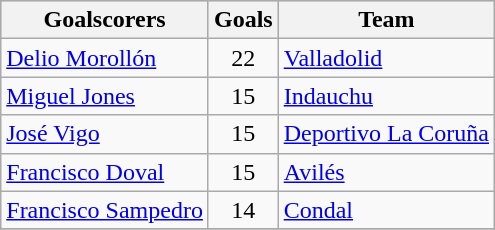<table class="wikitable sortable" class="wikitable">
<tr style="background:#ccc; text-align:center;">
<th>Goalscorers</th>
<th>Goals</th>
<th>Team</th>
</tr>
<tr>
<td> <a href='#'>Delio Morollón</a></td>
<td style="text-align:center;">22</td>
<td><a href='#'>Valladolid</a></td>
</tr>
<tr>
<td> <a href='#'>Miguel Jones</a></td>
<td style="text-align:center;">15</td>
<td><a href='#'>Indauchu</a></td>
</tr>
<tr>
<td> <a href='#'>José Vigo</a></td>
<td style="text-align:center;">15</td>
<td><a href='#'>Deportivo La Coruña</a></td>
</tr>
<tr>
<td> <a href='#'>Francisco Doval</a></td>
<td style="text-align:center;">15</td>
<td><a href='#'>Avilés</a></td>
</tr>
<tr>
<td> <a href='#'>Francisco Sampedro</a></td>
<td style="text-align:center;">14</td>
<td><a href='#'>Condal</a></td>
</tr>
<tr>
</tr>
</table>
